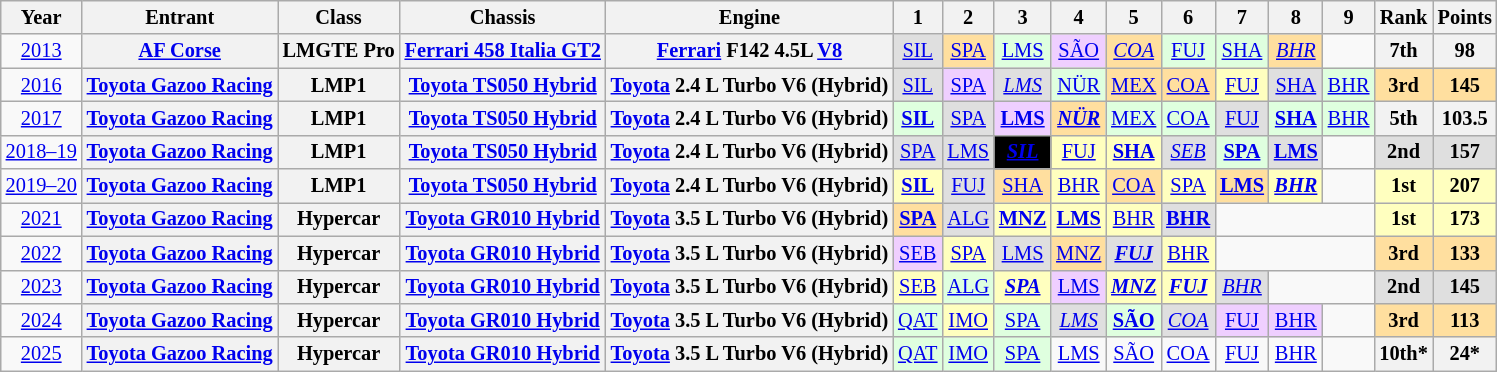<table class="wikitable" style="text-align:center; font-size:85%">
<tr>
<th>Year</th>
<th>Entrant</th>
<th>Class</th>
<th>Chassis</th>
<th>Engine</th>
<th>1</th>
<th>2</th>
<th>3</th>
<th>4</th>
<th>5</th>
<th>6</th>
<th>7</th>
<th>8</th>
<th>9</th>
<th>Rank</th>
<th>Points</th>
</tr>
<tr>
<td><a href='#'>2013</a></td>
<th nowrap><a href='#'>AF Corse</a></th>
<th nowrap>LMGTE Pro</th>
<th nowrap><a href='#'>Ferrari 458 Italia GT2</a></th>
<th nowrap><a href='#'>Ferrari</a> F142 4.5L <a href='#'>V8</a></th>
<td style="background:#DFDFDF;"><a href='#'>SIL</a><br></td>
<td style="background:#FFDF9F;"><a href='#'>SPA</a><br></td>
<td style="background:#DFFFDF;"><a href='#'>LMS</a><br></td>
<td style="background:#EFCFFF;"><a href='#'>SÃO</a><br></td>
<td style="background:#FFDF9F;"><em><a href='#'>COA</a></em><br></td>
<td style="background:#DFFFDF;"><a href='#'>FUJ</a><br></td>
<td style="background:#DFFFDF;"><a href='#'>SHA</a><br></td>
<td style="background:#FFDF9F;"><em><a href='#'>BHR</a></em><br></td>
<td></td>
<th>7th</th>
<th>98</th>
</tr>
<tr>
<td><a href='#'>2016</a></td>
<th nowrap><a href='#'>Toyota Gazoo Racing</a></th>
<th>LMP1</th>
<th nowrap><a href='#'>Toyota TS050 Hybrid</a></th>
<th nowrap><a href='#'>Toyota</a> 2.4 L Turbo V6 (Hybrid)</th>
<td style="background:#DFDFDF;"><a href='#'>SIL</a><br></td>
<td style="background:#EFCFFF;"><a href='#'>SPA</a><br></td>
<td style="background:#DFDFDF;"><em><a href='#'>LMS</a></em><br></td>
<td style="background:#DFFFDF;"><a href='#'>NÜR</a><br></td>
<td style="background:#FFDF9F;"><a href='#'>MEX</a><br></td>
<td style="background:#FFDF9F;"><a href='#'>COA</a><br></td>
<td style="background:#FFFFBF;"><a href='#'>FUJ</a><br></td>
<td style="background:#DFDFDF;"><a href='#'>SHA</a><br></td>
<td style="background:#DFFFDF;"><a href='#'>BHR</a><br></td>
<th style="background:#FFDF9F;">3rd</th>
<th style="background:#FFDF9F;">145</th>
</tr>
<tr>
<td><a href='#'>2017</a></td>
<th nowrap><a href='#'>Toyota Gazoo Racing</a></th>
<th>LMP1</th>
<th nowrap><a href='#'>Toyota TS050 Hybrid</a></th>
<th nowrap><a href='#'>Toyota</a> 2.4 L Turbo V6 (Hybrid)</th>
<td style="background:#DFFFDF;"><strong><a href='#'>SIL</a></strong><br></td>
<td style="background:#DFDFDF;"><a href='#'>SPA</a><br></td>
<td style="background:#EFCFFF;"><strong><a href='#'>LMS</a></strong><br></td>
<td style="background:#FFDF9F;"><strong><em><a href='#'>NÜR</a></em></strong><br></td>
<td style="background:#DFFFDF;"><a href='#'>MEX</a><br></td>
<td style="background:#DFFFDF;"><a href='#'>COA</a><br></td>
<td style="background:#DFDFDF;"><a href='#'>FUJ</a><br></td>
<td style="background:#DFFFDF;"><strong><a href='#'>SHA</a></strong><br></td>
<td style="background:#DFFFDF;"><a href='#'>BHR</a><br></td>
<th>5th</th>
<th>103.5</th>
</tr>
<tr>
<td nowrap><a href='#'>2018–19</a></td>
<th nowrap><a href='#'>Toyota Gazoo Racing</a></th>
<th>LMP1</th>
<th nowrap><a href='#'>Toyota TS050 Hybrid</a></th>
<th nowrap><a href='#'>Toyota</a> 2.4 L Turbo V6 (Hybrid)</th>
<td style="background:#DFDFDF;"><a href='#'>SPA</a><br></td>
<td style="background:#DFDFDF;"><a href='#'>LMS</a><br></td>
<td style="background:#000000; color:white"><strong><em><a href='#'><span>SIL</span></a></em></strong><br></td>
<td style="background:#FFFFBF;"><a href='#'>FUJ</a><br></td>
<td style="background:#FFFFBF;"><strong><a href='#'>SHA</a></strong><br></td>
<td style="background:#DFDFDF;"><em><a href='#'>SEB</a></em><br></td>
<td style="background:#DFFFDF;"><strong><a href='#'>SPA</a></strong><br></td>
<td style="background:#DFDFDF;"><strong><a href='#'>LMS</a></strong><br></td>
<td></td>
<th style="background:#DFDFDF;">2nd</th>
<th style="background:#DFDFDF;">157</th>
</tr>
<tr>
<td nowrap><a href='#'>2019–20</a></td>
<th nowrap><a href='#'>Toyota Gazoo Racing</a></th>
<th>LMP1</th>
<th nowrap><a href='#'>Toyota TS050 Hybrid</a></th>
<th nowrap><a href='#'>Toyota</a> 2.4 L Turbo V6 (Hybrid)</th>
<td style="background:#FFFFBF;"><strong><a href='#'>SIL</a></strong><br></td>
<td style="background:#DFDFDF;"><a href='#'>FUJ</a><br></td>
<td style="background:#FFDF9F;"><a href='#'>SHA</a><br></td>
<td style="background:#FFFFBF;"><a href='#'>BHR</a><br></td>
<td style="background:#FFDF9F;"><a href='#'>COA</a><br></td>
<td style="background:#FFFFBF;"><a href='#'>SPA</a><br></td>
<td style="background:#FFDF9F;"><strong><a href='#'>LMS</a></strong><br></td>
<td style="background:#FFFFBF;"><strong><em><a href='#'>BHR</a></em></strong><br></td>
<td></td>
<th style="background:#FFFFBF;">1st</th>
<th style="background:#FFFFBF;">207</th>
</tr>
<tr>
<td><a href='#'>2021</a></td>
<th nowrap><a href='#'>Toyota Gazoo Racing</a></th>
<th>Hypercar</th>
<th nowrap><a href='#'>Toyota GR010 Hybrid</a></th>
<th nowrap><a href='#'>Toyota</a> 3.5 L Turbo V6 (Hybrid)</th>
<td style="background:#FFDF9F;"><strong><a href='#'>SPA</a></strong><br></td>
<td style="background:#DFDFDF;"><a href='#'>ALG</a><br></td>
<td style="background:#FFFFBF;"><strong><a href='#'>MNZ</a></strong><br></td>
<td style="background:#FFFFBF;"><strong><a href='#'>LMS</a></strong><br></td>
<td style="background:#FFFFBF;"><a href='#'>BHR</a><br></td>
<td style="background:#DFDFDF;"><strong><a href='#'>BHR</a></strong><br></td>
<td colspan=3></td>
<th style="background:#FFFFBF;">1st</th>
<th style="background:#FFFFBF;">173</th>
</tr>
<tr>
<td><a href='#'>2022</a></td>
<th nowrap><a href='#'>Toyota Gazoo Racing</a></th>
<th>Hypercar</th>
<th nowrap><a href='#'>Toyota GR010 Hybrid</a></th>
<th nowrap><a href='#'>Toyota</a> 3.5 L Turbo V6 (Hybrid)</th>
<td style="background:#EFCFFF;"><a href='#'>SEB</a><br></td>
<td style="background:#FFFFBF;"><a href='#'>SPA</a><br></td>
<td style="background:#DFDFDF;"><a href='#'>LMS</a><br></td>
<td style="background:#FFDF9F;"><a href='#'>MNZ</a><br></td>
<td style="background:#DFDFDF;"><strong><em><a href='#'>FUJ</a></em></strong><br></td>
<td style="background:#FFFFBF;"><a href='#'>BHR</a><br></td>
<td colspan=3></td>
<th style="background:#FFDF9F;">3rd</th>
<th style="background:#FFDF9F;">133</th>
</tr>
<tr>
<td><a href='#'>2023</a></td>
<th nowrap><a href='#'>Toyota Gazoo Racing</a></th>
<th>Hypercar</th>
<th nowrap><a href='#'>Toyota GR010 Hybrid</a></th>
<th nowrap><a href='#'>Toyota</a> 3.5 L Turbo V6 (Hybrid)</th>
<td style="background:#FFFFBF;"><a href='#'>SEB</a><br></td>
<td style="background:#DFFFDF;"><a href='#'>ALG</a><br></td>
<td style="background:#FFFFBF;"><strong><em><a href='#'>SPA</a></em></strong><br></td>
<td style="background:#EFCFFF;"><a href='#'>LMS</a><br></td>
<td style="background:#FFFFBF;"><strong><em><a href='#'>MNZ</a></em></strong><br></td>
<td style="background:#FFFFBF;"><strong><em><a href='#'>FUJ</a></em></strong><br></td>
<td style="background:#DFDFDF;"><em><a href='#'>BHR</a></em><br></td>
<td colspan=2></td>
<th style="background:#DFDFDF;">2nd</th>
<th style="background:#DFDFDF;">145</th>
</tr>
<tr>
<td><a href='#'>2024</a></td>
<th nowrap><a href='#'>Toyota Gazoo Racing</a></th>
<th>Hypercar</th>
<th nowrap><a href='#'>Toyota GR010 Hybrid</a></th>
<th nowrap><a href='#'>Toyota</a> 3.5 L Turbo V6 (Hybrid)</th>
<td style="background:#DFFFDF;"><a href='#'>QAT</a><br></td>
<td style="background:#FFFFBF;"><a href='#'>IMO</a><br></td>
<td style="background:#DFFFDF;"><a href='#'>SPA</a><br></td>
<td style="background:#DFDFDF;"><em><a href='#'>LMS</a></em><br></td>
<td style="background:#DFFFDF;"><strong><a href='#'>SÃO</a></strong><br></td>
<td style="background:#DFDFDF;"><em><a href='#'>COA</a></em><br></td>
<td style="background:#EFCFFF;"><a href='#'>FUJ</a><br></td>
<td style="background:#EFCFFF;"><a href='#'>BHR</a><br></td>
<td></td>
<th style="background:#FFDF9F;">3rd</th>
<th style="background:#FFDF9F;">113</th>
</tr>
<tr>
<td><a href='#'>2025</a></td>
<th><a href='#'>Toyota Gazoo Racing</a></th>
<th>Hypercar</th>
<th><a href='#'>Toyota GR010 Hybrid</a></th>
<th><a href='#'>Toyota</a> 3.5 L Turbo V6 (Hybrid)</th>
<td style="background:#DFFFDF;"><a href='#'>QAT</a><br></td>
<td style="background:#DFFFDF;"><a href='#'>IMO</a><br></td>
<td style="background:#DFFFDF;"><a href='#'>SPA</a><br></td>
<td style="background:#;"><a href='#'>LMS</a><br></td>
<td style="background:#;"><a href='#'>SÃO</a><br></td>
<td style="background:#;"><a href='#'>COA</a><br></td>
<td style="background:#;"><a href='#'>FUJ</a><br></td>
<td style="background:#;"><a href='#'>BHR</a><br></td>
<td></td>
<th>10th*</th>
<th>24*</th>
</tr>
</table>
